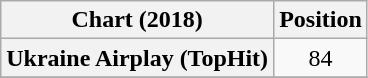<table class="wikitable plainrowheaders" style="text-align:center">
<tr>
<th scope="col">Chart (2018)</th>
<th scope="col">Position</th>
</tr>
<tr>
<th scope="row">Ukraine Airplay (TopHit)<br></th>
<td>84</td>
</tr>
<tr>
</tr>
</table>
